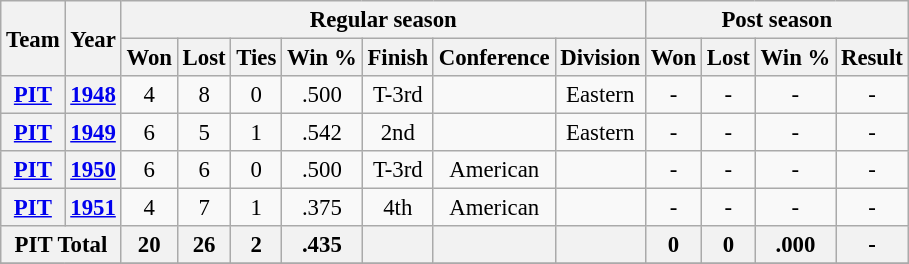<table class="wikitable" style="font-size: 95%; text-align:center;">
<tr>
<th rowspan="2">Team</th>
<th rowspan="2">Year</th>
<th colspan="7">Regular season</th>
<th colspan="4">Post season</th>
</tr>
<tr>
<th>Won</th>
<th>Lost</th>
<th>Ties</th>
<th>Win %</th>
<th>Finish</th>
<th>Conference</th>
<th>Division</th>
<th>Won</th>
<th>Lost</th>
<th>Win %</th>
<th>Result</th>
</tr>
<tr>
<th><a href='#'>PIT</a></th>
<th><a href='#'>1948</a></th>
<td>4</td>
<td>8</td>
<td>0</td>
<td>.500</td>
<td>T-3rd</td>
<td></td>
<td>Eastern</td>
<td>-</td>
<td>-</td>
<td>-</td>
<td>-</td>
</tr>
<tr>
<th><a href='#'>PIT</a></th>
<th><a href='#'>1949</a></th>
<td>6</td>
<td>5</td>
<td>1</td>
<td>.542</td>
<td>2nd</td>
<td></td>
<td>Eastern</td>
<td>-</td>
<td>-</td>
<td>-</td>
<td>-</td>
</tr>
<tr>
<th><a href='#'>PIT</a></th>
<th><a href='#'>1950</a></th>
<td>6</td>
<td>6</td>
<td>0</td>
<td>.500</td>
<td>T-3rd</td>
<td>American</td>
<td></td>
<td>-</td>
<td>-</td>
<td>-</td>
<td>-</td>
</tr>
<tr>
<th><a href='#'>PIT</a></th>
<th><a href='#'>1951</a></th>
<td>4</td>
<td>7</td>
<td>1</td>
<td>.375</td>
<td>4th</td>
<td>American</td>
<td></td>
<td>-</td>
<td>-</td>
<td>-</td>
<td>-</td>
</tr>
<tr>
<th colspan="2">PIT Total</th>
<th>20</th>
<th>26</th>
<th>2</th>
<th>.435</th>
<th></th>
<th></th>
<th></th>
<th>0</th>
<th>0</th>
<th>.000</th>
<th>-</th>
</tr>
<tr>
</tr>
</table>
